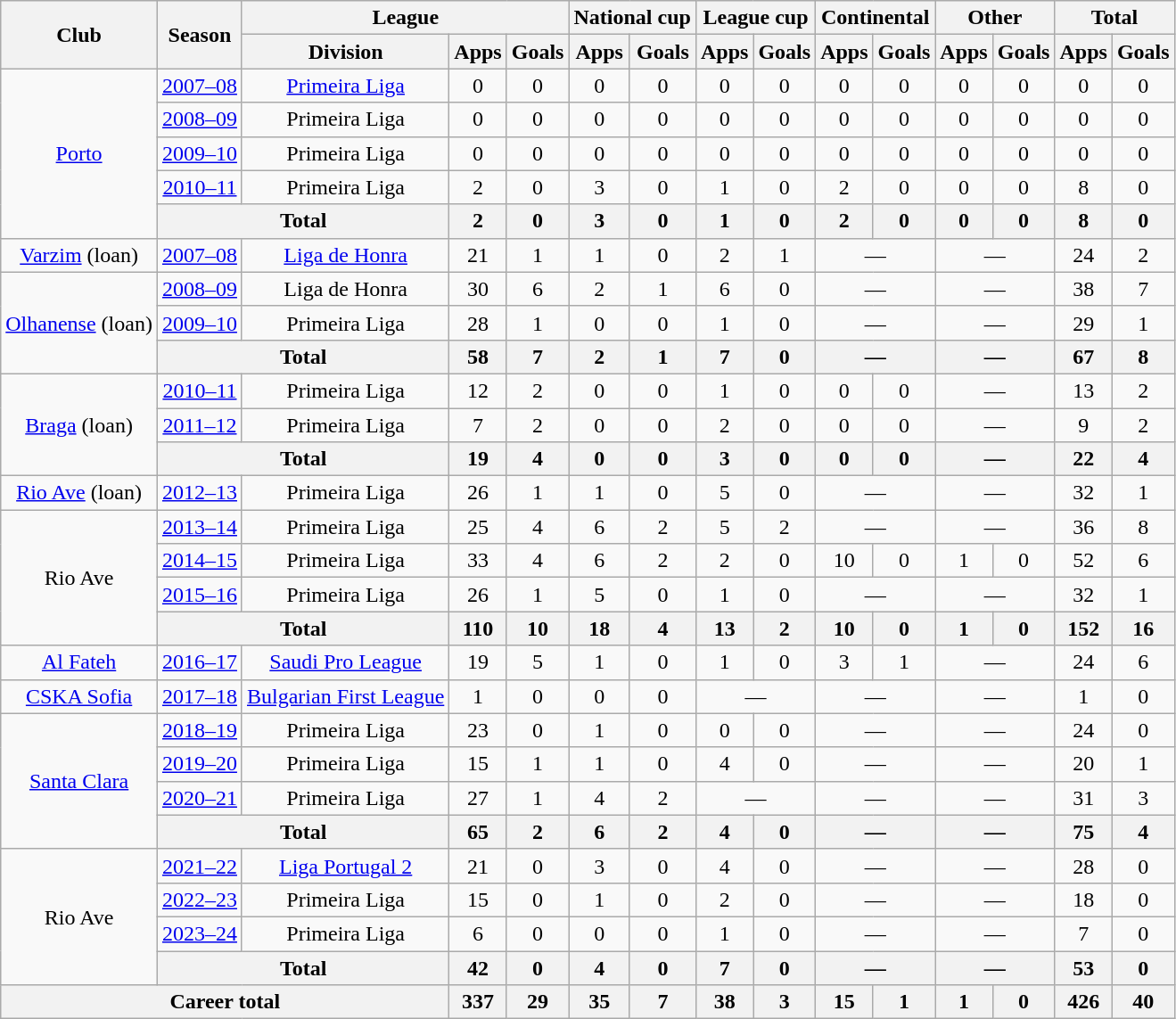<table class="wikitable" style="text-align: center;">
<tr>
<th rowspan="2">Club</th>
<th rowspan="2">Season</th>
<th colspan="3">League</th>
<th colspan="2">National cup</th>
<th colspan="2">League cup</th>
<th colspan="2">Continental</th>
<th colspan="2">Other</th>
<th colspan="2">Total</th>
</tr>
<tr>
<th>Division</th>
<th>Apps</th>
<th>Goals</th>
<th>Apps</th>
<th>Goals</th>
<th>Apps</th>
<th>Goals</th>
<th>Apps</th>
<th>Goals</th>
<th>Apps</th>
<th>Goals</th>
<th>Apps</th>
<th>Goals</th>
</tr>
<tr>
<td rowspan="5"><a href='#'>Porto</a></td>
<td><a href='#'>2007–08</a></td>
<td><a href='#'>Primeira Liga</a></td>
<td>0</td>
<td>0</td>
<td>0</td>
<td>0</td>
<td>0</td>
<td>0</td>
<td>0</td>
<td>0</td>
<td>0</td>
<td>0</td>
<td>0</td>
<td>0</td>
</tr>
<tr>
<td><a href='#'>2008–09</a></td>
<td>Primeira Liga</td>
<td>0</td>
<td>0</td>
<td>0</td>
<td>0</td>
<td>0</td>
<td>0</td>
<td>0</td>
<td>0</td>
<td>0</td>
<td>0</td>
<td>0</td>
<td>0</td>
</tr>
<tr>
<td><a href='#'>2009–10</a></td>
<td>Primeira Liga</td>
<td>0</td>
<td>0</td>
<td>0</td>
<td>0</td>
<td>0</td>
<td>0</td>
<td>0</td>
<td>0</td>
<td>0</td>
<td>0</td>
<td>0</td>
<td>0</td>
</tr>
<tr>
<td><a href='#'>2010–11</a></td>
<td>Primeira Liga</td>
<td>2</td>
<td>0</td>
<td>3</td>
<td>0</td>
<td>1</td>
<td>0</td>
<td>2</td>
<td>0</td>
<td>0</td>
<td>0</td>
<td>8</td>
<td>0</td>
</tr>
<tr>
<th colspan="2">Total</th>
<th>2</th>
<th>0</th>
<th>3</th>
<th>0</th>
<th>1</th>
<th>0</th>
<th>2</th>
<th>0</th>
<th>0</th>
<th>0</th>
<th>8</th>
<th>0</th>
</tr>
<tr>
<td rowspan="1"><a href='#'>Varzim</a> (loan)</td>
<td><a href='#'>2007–08</a></td>
<td><a href='#'>Liga de Honra</a></td>
<td>21</td>
<td>1</td>
<td>1</td>
<td>0</td>
<td>2</td>
<td>1</td>
<td colspan="2">—</td>
<td colspan="2">—</td>
<td>24</td>
<td>2</td>
</tr>
<tr>
<td rowspan="3"><a href='#'>Olhanense</a> (loan)</td>
<td><a href='#'>2008–09</a></td>
<td>Liga de Honra</td>
<td>30</td>
<td>6</td>
<td>2</td>
<td>1</td>
<td>6</td>
<td>0</td>
<td colspan="2">—</td>
<td colspan="2">—</td>
<td>38</td>
<td>7</td>
</tr>
<tr>
<td><a href='#'>2009–10</a></td>
<td>Primeira Liga</td>
<td>28</td>
<td>1</td>
<td>0</td>
<td>0</td>
<td>1</td>
<td>0</td>
<td colspan="2">—</td>
<td colspan="2">—</td>
<td>29</td>
<td>1</td>
</tr>
<tr>
<th colspan="2">Total</th>
<th>58</th>
<th>7</th>
<th>2</th>
<th>1</th>
<th>7</th>
<th>0</th>
<th colspan="2">—</th>
<th colspan="2">—</th>
<th>67</th>
<th>8</th>
</tr>
<tr>
<td rowspan="3"><a href='#'>Braga</a> (loan)</td>
<td><a href='#'>2010–11</a></td>
<td>Primeira Liga</td>
<td>12</td>
<td>2</td>
<td>0</td>
<td>0</td>
<td>1</td>
<td>0</td>
<td>0</td>
<td>0</td>
<td colspan="2">—</td>
<td>13</td>
<td>2</td>
</tr>
<tr>
<td><a href='#'>2011–12</a></td>
<td>Primeira Liga</td>
<td>7</td>
<td>2</td>
<td>0</td>
<td>0</td>
<td>2</td>
<td>0</td>
<td>0</td>
<td>0</td>
<td colspan="2">—</td>
<td>9</td>
<td>2</td>
</tr>
<tr>
<th colspan="2">Total</th>
<th>19</th>
<th>4</th>
<th>0</th>
<th>0</th>
<th>3</th>
<th>0</th>
<th>0</th>
<th>0</th>
<th colspan="2">—</th>
<th>22</th>
<th>4</th>
</tr>
<tr>
<td><a href='#'>Rio Ave</a> (loan)</td>
<td><a href='#'>2012–13</a></td>
<td>Primeira Liga</td>
<td>26</td>
<td>1</td>
<td>1</td>
<td>0</td>
<td>5</td>
<td>0</td>
<td colspan="2">—</td>
<td colspan="2">—</td>
<td>32</td>
<td>1</td>
</tr>
<tr>
<td rowspan="4">Rio Ave</td>
<td><a href='#'>2013–14</a></td>
<td>Primeira Liga</td>
<td>25</td>
<td>4</td>
<td>6</td>
<td>2</td>
<td>5</td>
<td>2</td>
<td colspan="2">—</td>
<td colspan="2">—</td>
<td>36</td>
<td>8</td>
</tr>
<tr>
<td><a href='#'>2014–15</a></td>
<td>Primeira Liga</td>
<td>33</td>
<td>4</td>
<td>6</td>
<td>2</td>
<td>2</td>
<td>0</td>
<td>10</td>
<td>0</td>
<td>1</td>
<td>0</td>
<td>52</td>
<td>6</td>
</tr>
<tr>
<td><a href='#'>2015–16</a></td>
<td>Primeira Liga</td>
<td>26</td>
<td>1</td>
<td>5</td>
<td>0</td>
<td>1</td>
<td>0</td>
<td colspan="2">—</td>
<td colspan="2">—</td>
<td>32</td>
<td>1</td>
</tr>
<tr>
<th colspan="2">Total</th>
<th>110</th>
<th>10</th>
<th>18</th>
<th>4</th>
<th>13</th>
<th>2</th>
<th>10</th>
<th>0</th>
<th>1</th>
<th>0</th>
<th>152</th>
<th>16</th>
</tr>
<tr>
<td><a href='#'>Al Fateh</a></td>
<td><a href='#'>2016–17</a></td>
<td><a href='#'>Saudi Pro League</a></td>
<td>19</td>
<td>5</td>
<td>1</td>
<td>0</td>
<td>1</td>
<td>0</td>
<td>3</td>
<td>1</td>
<td colspan="2">—</td>
<td>24</td>
<td>6</td>
</tr>
<tr>
<td><a href='#'>CSKA Sofia</a></td>
<td><a href='#'>2017–18</a></td>
<td><a href='#'>Bulgarian First League</a></td>
<td>1</td>
<td>0</td>
<td>0</td>
<td>0</td>
<td colspan="2">—</td>
<td colspan="2">—</td>
<td colspan="2">—</td>
<td>1</td>
<td>0</td>
</tr>
<tr>
<td rowspan="4"><a href='#'>Santa Clara</a></td>
<td><a href='#'>2018–19</a></td>
<td>Primeira Liga</td>
<td>23</td>
<td>0</td>
<td>1</td>
<td>0</td>
<td>0</td>
<td>0</td>
<td colspan="2">—</td>
<td colspan="2">—</td>
<td>24</td>
<td>0</td>
</tr>
<tr>
<td><a href='#'>2019–20</a></td>
<td>Primeira Liga</td>
<td>15</td>
<td>1</td>
<td>1</td>
<td>0</td>
<td>4</td>
<td>0</td>
<td colspan="2">—</td>
<td colspan="2">—</td>
<td>20</td>
<td>1</td>
</tr>
<tr>
<td><a href='#'>2020–21</a></td>
<td>Primeira Liga</td>
<td>27</td>
<td>1</td>
<td>4</td>
<td>2</td>
<td colspan="2">—</td>
<td colspan="2">—</td>
<td colspan="2">—</td>
<td>31</td>
<td>3</td>
</tr>
<tr>
<th colspan="2">Total</th>
<th>65</th>
<th>2</th>
<th>6</th>
<th>2</th>
<th>4</th>
<th>0</th>
<th colspan="2">—</th>
<th colspan="2">—</th>
<th>75</th>
<th>4</th>
</tr>
<tr>
<td rowspan="4">Rio Ave</td>
<td><a href='#'>2021–22</a></td>
<td><a href='#'>Liga Portugal 2</a></td>
<td>21</td>
<td>0</td>
<td>3</td>
<td>0</td>
<td>4</td>
<td>0</td>
<td colspan="2">—</td>
<td colspan="2">—</td>
<td>28</td>
<td>0</td>
</tr>
<tr>
<td><a href='#'>2022–23</a></td>
<td>Primeira Liga</td>
<td>15</td>
<td>0</td>
<td>1</td>
<td>0</td>
<td>2</td>
<td>0</td>
<td colspan="2">—</td>
<td colspan="2">—</td>
<td>18</td>
<td>0</td>
</tr>
<tr>
<td><a href='#'>2023–24</a></td>
<td>Primeira Liga</td>
<td>6</td>
<td>0</td>
<td>0</td>
<td>0</td>
<td>1</td>
<td>0</td>
<td colspan="2">—</td>
<td colspan="2">—</td>
<td>7</td>
<td>0</td>
</tr>
<tr>
<th colspan="2">Total</th>
<th>42</th>
<th>0</th>
<th>4</th>
<th>0</th>
<th>7</th>
<th>0</th>
<th colspan="2">—</th>
<th colspan="2">—</th>
<th>53</th>
<th>0</th>
</tr>
<tr>
<th colspan="3">Career total</th>
<th>337</th>
<th>29</th>
<th>35</th>
<th>7</th>
<th>38</th>
<th>3</th>
<th>15</th>
<th>1</th>
<th>1</th>
<th>0</th>
<th>426</th>
<th>40</th>
</tr>
</table>
